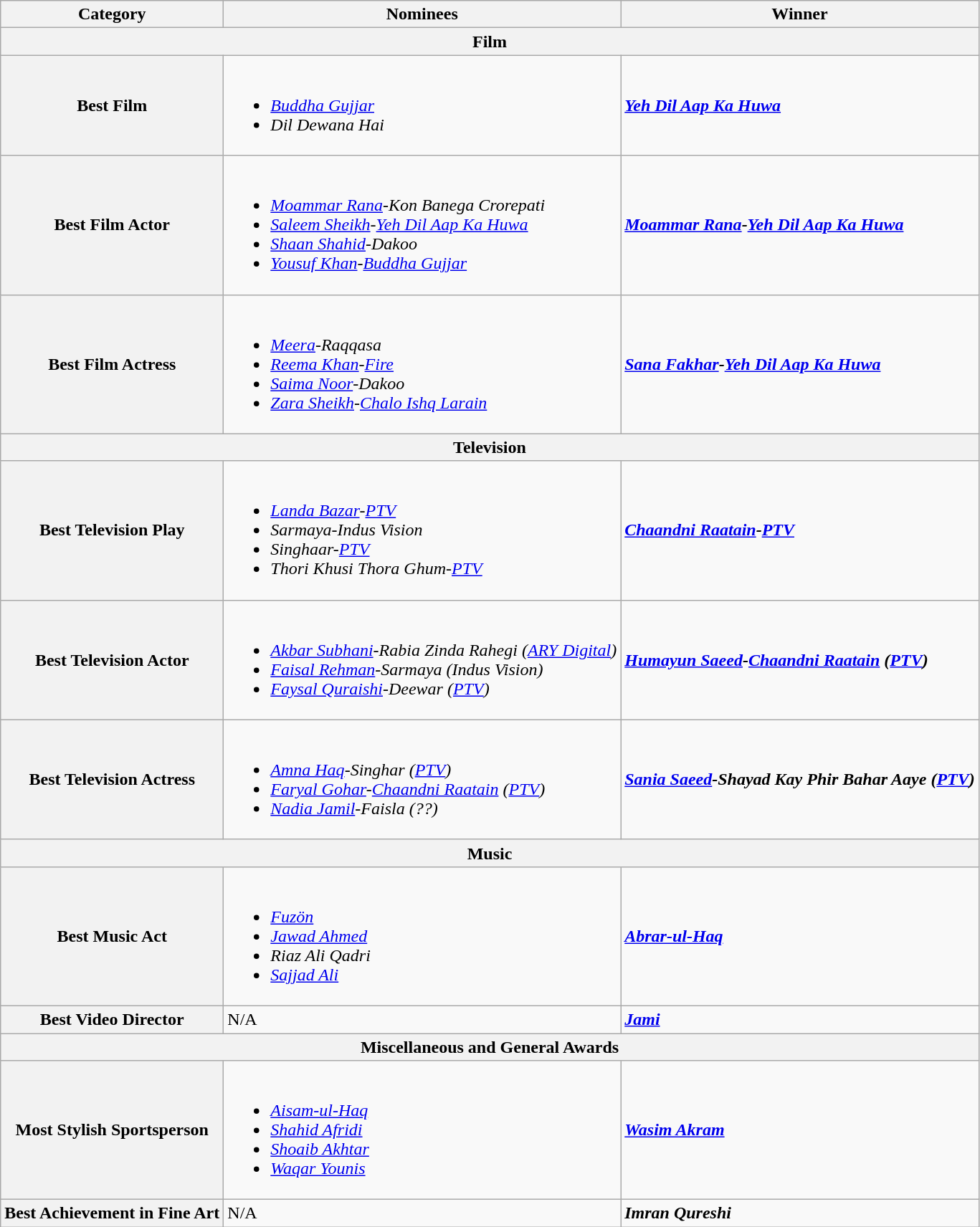<table class="wikitable">
<tr>
<th>Category</th>
<th>Nominees</th>
<th>Winner</th>
</tr>
<tr>
<th colspan=3>Film</th>
</tr>
<tr>
<th>Best Film</th>
<td><br><ul><li><em><a href='#'>Buddha Gujjar</a></em></li><li><em>Dil Dewana Hai</em></li></ul></td>
<td><strong><em><a href='#'>Yeh Dil Aap Ka Huwa</a></em></strong></td>
</tr>
<tr>
<th>Best Film Actor</th>
<td><br><ul><li><em><a href='#'>Moammar Rana</a>-Kon Banega Crorepati</em></li><li><em><a href='#'>Saleem Sheikh</a>-<a href='#'>Yeh Dil Aap Ka Huwa</a></em></li><li><em><a href='#'>Shaan Shahid</a>-Dakoo</em></li><li><em><a href='#'>Yousuf Khan</a>-<a href='#'>Buddha Gujjar</a></em></li></ul></td>
<td><strong><em><a href='#'>Moammar Rana</a>-<a href='#'>Yeh Dil Aap Ka Huwa</a></em></strong></td>
</tr>
<tr>
<th>Best Film Actress</th>
<td><br><ul><li><em><a href='#'>Meera</a>-Raqqasa</em></li><li><em><a href='#'>Reema Khan</a>-<a href='#'>Fire</a></em></li><li><em><a href='#'>Saima Noor</a>-Dakoo</em></li><li><em><a href='#'>Zara Sheikh</a>-<a href='#'>Chalo Ishq Larain</a></em></li></ul></td>
<td><strong><em><a href='#'>Sana Fakhar</a>-<a href='#'>Yeh Dil Aap Ka Huwa</a></em></strong></td>
</tr>
<tr>
<th colspan=3>Television</th>
</tr>
<tr>
<th>Best Television Play</th>
<td><br><ul><li><em><a href='#'>Landa Bazar</a>-<a href='#'>PTV</a></em></li><li><em>Sarmaya-Indus Vision</em></li><li><em>Singhaar-<a href='#'>PTV</a></em></li><li><em>Thori Khusi Thora Ghum-<a href='#'>PTV</a></em></li></ul></td>
<td><strong><em><a href='#'>Chaandni Raatain</a>-<a href='#'>PTV</a></em></strong></td>
</tr>
<tr>
<th>Best Television Actor</th>
<td><br><ul><li><em><a href='#'>Akbar Subhani</a>-Rabia Zinda Rahegi (<a href='#'>ARY Digital</a>)</em></li><li><em><a href='#'>Faisal Rehman</a>-Sarmaya (Indus Vision)</em></li><li><em><a href='#'>Faysal Quraishi</a>-Deewar (<a href='#'>PTV</a>)</em></li></ul></td>
<td><strong><em><a href='#'>Humayun Saeed</a>-<a href='#'>Chaandni Raatain</a> (<a href='#'>PTV</a>)</em></strong></td>
</tr>
<tr>
<th>Best Television Actress</th>
<td><br><ul><li><em><a href='#'>Amna Haq</a>-Singhar (<a href='#'>PTV</a>)</em></li><li><em><a href='#'>Faryal Gohar</a>-<a href='#'>Chaandni Raatain</a> (<a href='#'>PTV</a>)</em></li><li><em><a href='#'>Nadia Jamil</a>-Faisla (??)</em></li></ul></td>
<td><strong><em><a href='#'>Sania Saeed</a>-Shayad Kay Phir Bahar Aaye (<a href='#'>PTV</a>)</em></strong></td>
</tr>
<tr>
<th colspan=3>Music</th>
</tr>
<tr>
<th>Best Music Act</th>
<td><br><ul><li><em><a href='#'>Fuzön</a></em></li><li><em><a href='#'>Jawad Ahmed</a></em></li><li><em>Riaz Ali Qadri</em></li><li><em><a href='#'>Sajjad Ali</a></em></li></ul></td>
<td><strong><em><a href='#'>Abrar-ul-Haq</a></em></strong></td>
</tr>
<tr>
<th>Best Video Director</th>
<td>N/A</td>
<td><strong><em><a href='#'>Jami</a></em></strong></td>
</tr>
<tr>
<th colspan=3>Miscellaneous and General Awards</th>
</tr>
<tr>
<th>Most Stylish Sportsperson</th>
<td><br><ul><li><em><a href='#'>Aisam-ul-Haq</a></em></li><li><em><a href='#'>Shahid Afridi</a></em></li><li><em><a href='#'>Shoaib Akhtar</a></em></li><li><em><a href='#'>Waqar Younis</a></em></li></ul></td>
<td><strong><em><a href='#'>Wasim Akram</a></em></strong></td>
</tr>
<tr>
<th>Best Achievement in Fine Art</th>
<td>N/A</td>
<td><strong><em>Imran Qureshi</em></strong></td>
</tr>
</table>
